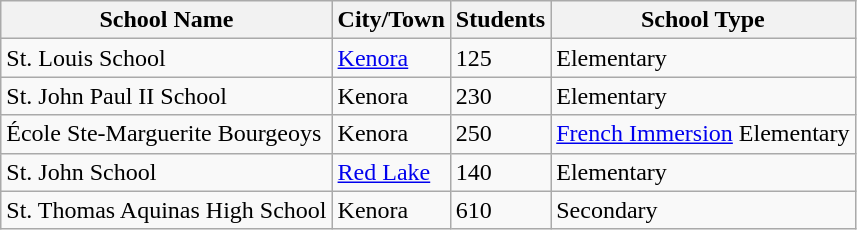<table class="wikitable">
<tr>
<th>School Name</th>
<th>City/Town</th>
<th>Students</th>
<th>School Type</th>
</tr>
<tr>
<td>St. Louis School</td>
<td><a href='#'>Kenora</a></td>
<td>125</td>
<td>Elementary</td>
</tr>
<tr>
<td>St. John Paul II School</td>
<td>Kenora</td>
<td>230</td>
<td>Elementary</td>
</tr>
<tr>
<td>École Ste-Marguerite Bourgeoys</td>
<td>Kenora</td>
<td>250</td>
<td><a href='#'>French Immersion</a> Elementary</td>
</tr>
<tr>
<td>St. John School</td>
<td><a href='#'>Red Lake</a></td>
<td>140</td>
<td>Elementary</td>
</tr>
<tr>
<td>St. Thomas Aquinas High School</td>
<td>Kenora</td>
<td>610</td>
<td>Secondary</td>
</tr>
</table>
